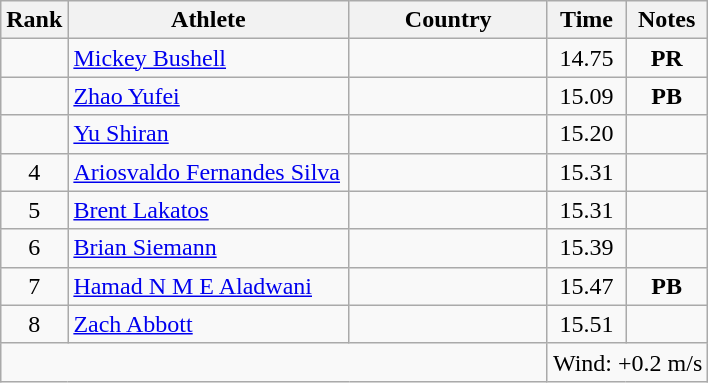<table class="wikitable sortable" style="text-align:center">
<tr>
<th>Rank</th>
<th style="width:180px">Athlete</th>
<th style="width:125px">Country</th>
<th>Time</th>
<th>Notes</th>
</tr>
<tr>
<td></td>
<td style="text-align:left;"><a href='#'>Mickey Bushell</a></td>
<td style="text-align:left;"></td>
<td>14.75</td>
<td><strong>PR</strong></td>
</tr>
<tr>
<td></td>
<td style="text-align:left;"><a href='#'>Zhao Yufei</a></td>
<td style="text-align:left;"></td>
<td>15.09</td>
<td><strong>PB</strong></td>
</tr>
<tr>
<td></td>
<td style="text-align:left;"><a href='#'>Yu Shiran</a></td>
<td style="text-align:left;"></td>
<td>15.20</td>
<td></td>
</tr>
<tr>
<td>4</td>
<td style="text-align:left;"><a href='#'>Ariosvaldo Fernandes Silva</a></td>
<td style="text-align:left;"></td>
<td>15.31</td>
<td></td>
</tr>
<tr>
<td>5</td>
<td style="text-align:left;"><a href='#'>Brent Lakatos</a></td>
<td style="text-align:left;"></td>
<td>15.31</td>
<td></td>
</tr>
<tr>
<td>6</td>
<td style="text-align:left;"><a href='#'>Brian Siemann</a></td>
<td style="text-align:left;"></td>
<td>15.39</td>
<td></td>
</tr>
<tr>
<td>7</td>
<td style="text-align:left;"><a href='#'>Hamad N M E Aladwani</a></td>
<td style="text-align:left;"></td>
<td>15.47</td>
<td><strong>PB</strong></td>
</tr>
<tr>
<td>8</td>
<td style="text-align:left;"><a href='#'>Zach Abbott</a></td>
<td style="text-align:left;"></td>
<td>15.51</td>
<td></td>
</tr>
<tr class="sortbottom">
<td colspan="3"></td>
<td colspan="2">Wind: +0.2 m/s</td>
</tr>
</table>
